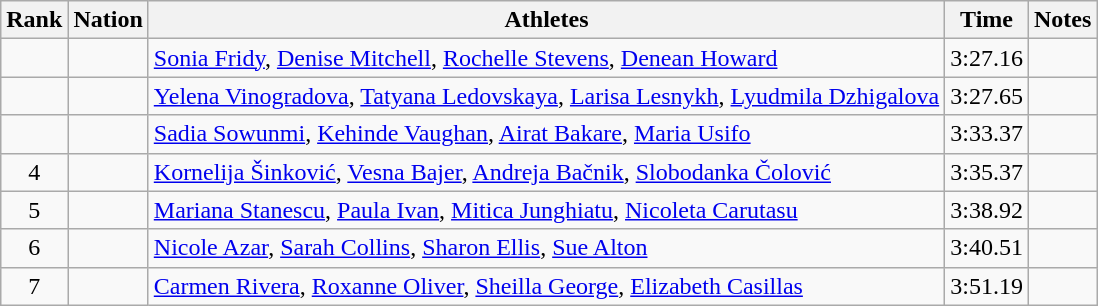<table class="wikitable sortable" style="text-align:center">
<tr>
<th>Rank</th>
<th>Nation</th>
<th>Athletes</th>
<th>Time</th>
<th>Notes</th>
</tr>
<tr>
<td></td>
<td align=left></td>
<td align=left><a href='#'>Sonia Fridy</a>, <a href='#'>Denise Mitchell</a>, <a href='#'>Rochelle Stevens</a>, <a href='#'>Denean Howard</a></td>
<td>3:27.16</td>
<td></td>
</tr>
<tr>
<td></td>
<td align=left></td>
<td align=left><a href='#'>Yelena Vinogradova</a>, <a href='#'>Tatyana Ledovskaya</a>, <a href='#'>Larisa Lesnykh</a>, <a href='#'>Lyudmila Dzhigalova</a></td>
<td>3:27.65</td>
<td></td>
</tr>
<tr>
<td></td>
<td align=left></td>
<td align=left><a href='#'>Sadia Sowunmi</a>, <a href='#'>Kehinde Vaughan</a>, <a href='#'>Airat Bakare</a>, <a href='#'>Maria Usifo</a></td>
<td>3:33.37</td>
<td></td>
</tr>
<tr>
<td>4</td>
<td align=left></td>
<td align=left><a href='#'>Kornelija Šinković</a>, <a href='#'>Vesna Bajer</a>, <a href='#'>Andreja Bačnik</a>, <a href='#'>Slobodanka Čolović</a></td>
<td>3:35.37</td>
<td></td>
</tr>
<tr>
<td>5</td>
<td align=left></td>
<td align=left><a href='#'>Mariana Stanescu</a>, <a href='#'>Paula Ivan</a>, <a href='#'>Mitica Junghiatu</a>, <a href='#'>Nicoleta Carutasu</a></td>
<td>3:38.92</td>
<td></td>
</tr>
<tr>
<td>6</td>
<td align=left></td>
<td align=left><a href='#'>Nicole Azar</a>, <a href='#'>Sarah Collins</a>, <a href='#'>Sharon Ellis</a>, <a href='#'>Sue Alton</a></td>
<td>3:40.51</td>
<td></td>
</tr>
<tr>
<td>7</td>
<td align=left></td>
<td align=left><a href='#'>Carmen Rivera</a>, <a href='#'>Roxanne Oliver</a>, <a href='#'>Sheilla George</a>, <a href='#'>Elizabeth Casillas</a></td>
<td>3:51.19</td>
<td></td>
</tr>
</table>
